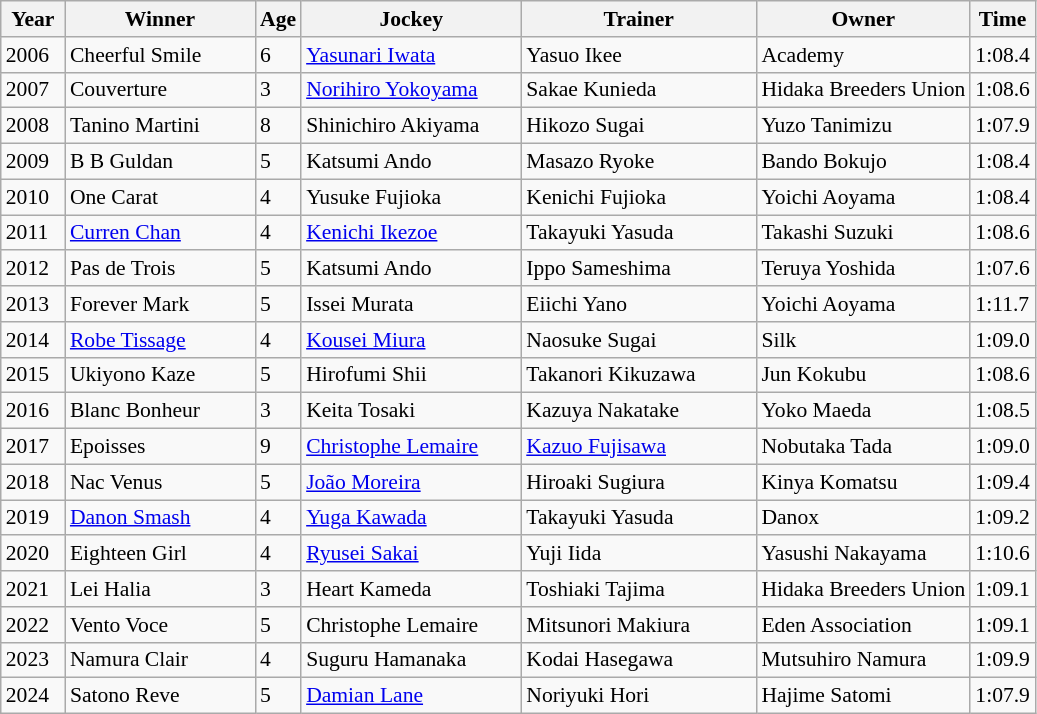<table class="wikitable sortable" style="font-size:90%">
<tr>
<th width="36px">Year<br></th>
<th width="120px">Winner<br></th>
<th>Age<br></th>
<th width="140px">Jockey<br></th>
<th width="150px">Trainer<br></th>
<th>Owner</th>
<th>Time<br></th>
</tr>
<tr>
<td>2006</td>
<td>Cheerful Smile</td>
<td>6</td>
<td><a href='#'>Yasunari Iwata</a></td>
<td>Yasuo Ikee</td>
<td>Academy</td>
<td>1:08.4</td>
</tr>
<tr>
<td>2007</td>
<td>Couverture</td>
<td>3</td>
<td><a href='#'>Norihiro Yokoyama</a></td>
<td>Sakae Kunieda</td>
<td>Hidaka Breeders Union</td>
<td>1:08.6</td>
</tr>
<tr>
<td>2008</td>
<td>Tanino Martini</td>
<td>8</td>
<td>Shinichiro Akiyama</td>
<td>Hikozo Sugai</td>
<td>Yuzo Tanimizu</td>
<td>1:07.9</td>
</tr>
<tr>
<td>2009</td>
<td>B B Guldan</td>
<td>5</td>
<td>Katsumi Ando</td>
<td>Masazo Ryoke</td>
<td>Bando Bokujo</td>
<td>1:08.4</td>
</tr>
<tr>
<td>2010</td>
<td>One Carat</td>
<td>4</td>
<td>Yusuke Fujioka</td>
<td>Kenichi Fujioka</td>
<td>Yoichi Aoyama</td>
<td>1:08.4</td>
</tr>
<tr>
<td>2011</td>
<td><a href='#'>Curren Chan</a></td>
<td>4</td>
<td><a href='#'>Kenichi Ikezoe</a></td>
<td>Takayuki Yasuda</td>
<td>Takashi Suzuki</td>
<td>1:08.6</td>
</tr>
<tr>
<td>2012</td>
<td>Pas de Trois</td>
<td>5</td>
<td>Katsumi Ando</td>
<td>Ippo Sameshima</td>
<td>Teruya Yoshida</td>
<td>1:07.6</td>
</tr>
<tr>
<td>2013</td>
<td>Forever Mark</td>
<td>5</td>
<td>Issei Murata</td>
<td>Eiichi Yano</td>
<td>Yoichi Aoyama</td>
<td>1:11.7</td>
</tr>
<tr>
<td>2014</td>
<td><a href='#'>Robe Tissage</a></td>
<td>4</td>
<td><a href='#'>Kousei Miura</a></td>
<td>Naosuke Sugai</td>
<td>Silk</td>
<td>1:09.0</td>
</tr>
<tr>
<td>2015</td>
<td>Ukiyono Kaze</td>
<td>5</td>
<td>Hirofumi Shii</td>
<td>Takanori Kikuzawa</td>
<td>Jun Kokubu</td>
<td>1:08.6</td>
</tr>
<tr>
<td>2016</td>
<td>Blanc Bonheur</td>
<td>3</td>
<td>Keita Tosaki</td>
<td>Kazuya Nakatake</td>
<td>Yoko Maeda</td>
<td>1:08.5</td>
</tr>
<tr>
<td>2017</td>
<td>Epoisses</td>
<td>9</td>
<td><a href='#'>Christophe Lemaire</a></td>
<td><a href='#'>Kazuo Fujisawa</a></td>
<td>Nobutaka Tada</td>
<td>1:09.0</td>
</tr>
<tr>
<td>2018</td>
<td>Nac Venus</td>
<td>5</td>
<td><a href='#'>João Moreira</a></td>
<td>Hiroaki Sugiura</td>
<td>Kinya Komatsu</td>
<td>1:09.4</td>
</tr>
<tr>
<td>2019</td>
<td><a href='#'>Danon Smash</a></td>
<td>4</td>
<td><a href='#'>Yuga Kawada</a></td>
<td>Takayuki Yasuda</td>
<td>Danox</td>
<td>1:09.2</td>
</tr>
<tr>
<td>2020</td>
<td>Eighteen Girl</td>
<td>4</td>
<td><a href='#'>Ryusei Sakai</a></td>
<td>Yuji Iida</td>
<td>Yasushi Nakayama</td>
<td>1:10.6</td>
</tr>
<tr>
<td>2021</td>
<td>Lei Halia</td>
<td>3</td>
<td>Heart Kameda</td>
<td>Toshiaki Tajima</td>
<td>Hidaka Breeders Union</td>
<td>1:09.1</td>
</tr>
<tr>
<td>2022</td>
<td>Vento Voce</td>
<td>5</td>
<td>Christophe Lemaire</td>
<td>Mitsunori Makiura</td>
<td>Eden Association</td>
<td>1:09.1</td>
</tr>
<tr>
<td>2023</td>
<td>Namura Clair</td>
<td>4</td>
<td>Suguru Hamanaka</td>
<td>Kodai Hasegawa</td>
<td>Mutsuhiro Namura</td>
<td>1:09.9</td>
</tr>
<tr>
<td>2024</td>
<td>Satono Reve</td>
<td>5</td>
<td><a href='#'>Damian Lane</a></td>
<td>Noriyuki Hori</td>
<td>Hajime Satomi</td>
<td>1:07.9</td>
</tr>
</table>
